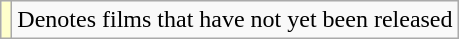<table class="wikitable">
<tr>
<td style="background:#FFFFCC;"></td>
<td>Denotes films that have not yet been released</td>
</tr>
</table>
